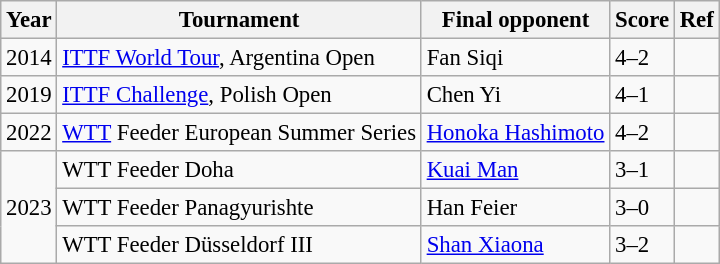<table class="wikitable" style="font-size: 95%;">
<tr>
<th>Year</th>
<th>Tournament</th>
<th>Final opponent</th>
<th>Score</th>
<th>Ref</th>
</tr>
<tr>
<td>2014</td>
<td><a href='#'>ITTF World Tour</a>, Argentina Open</td>
<td> Fan Siqi</td>
<td>4–2</td>
<td></td>
</tr>
<tr>
<td>2019</td>
<td><a href='#'>ITTF Challenge</a>, Polish Open</td>
<td> Chen Yi</td>
<td>4–1</td>
<td></td>
</tr>
<tr>
<td>2022</td>
<td><a href='#'>WTT</a> Feeder European Summer Series</td>
<td> <a href='#'>Honoka Hashimoto</a></td>
<td>4–2</td>
<td></td>
</tr>
<tr>
<td rowspan="3">2023</td>
<td>WTT Feeder Doha</td>
<td> <a href='#'>Kuai Man</a></td>
<td>3–1</td>
<td></td>
</tr>
<tr>
<td>WTT Feeder Panagyurishte</td>
<td> Han Feier</td>
<td>3–0</td>
<td></td>
</tr>
<tr>
<td>WTT Feeder Düsseldorf III</td>
<td> <a href='#'>Shan Xiaona</a></td>
<td>3–2</td>
<td></td>
</tr>
</table>
